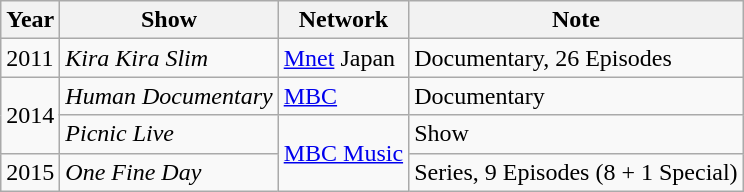<table class="wikitable">
<tr>
<th>Year</th>
<th>Show</th>
<th>Network</th>
<th>Note</th>
</tr>
<tr>
<td>2011</td>
<td><em>Kira Kira Slim</em></td>
<td><a href='#'>Mnet</a> Japan</td>
<td>Documentary, 26 Episodes</td>
</tr>
<tr>
<td rowspan="2">2014</td>
<td><em>Human Documentary</em></td>
<td><a href='#'>MBC</a></td>
<td>Documentary</td>
</tr>
<tr>
<td><em>Picnic Live</em></td>
<td rowspan="2"><a href='#'>MBC Music</a></td>
<td>Show</td>
</tr>
<tr>
<td>2015</td>
<td><em>One Fine Day</em></td>
<td>Series, 9 Episodes (8 + 1 Special)</td>
</tr>
</table>
